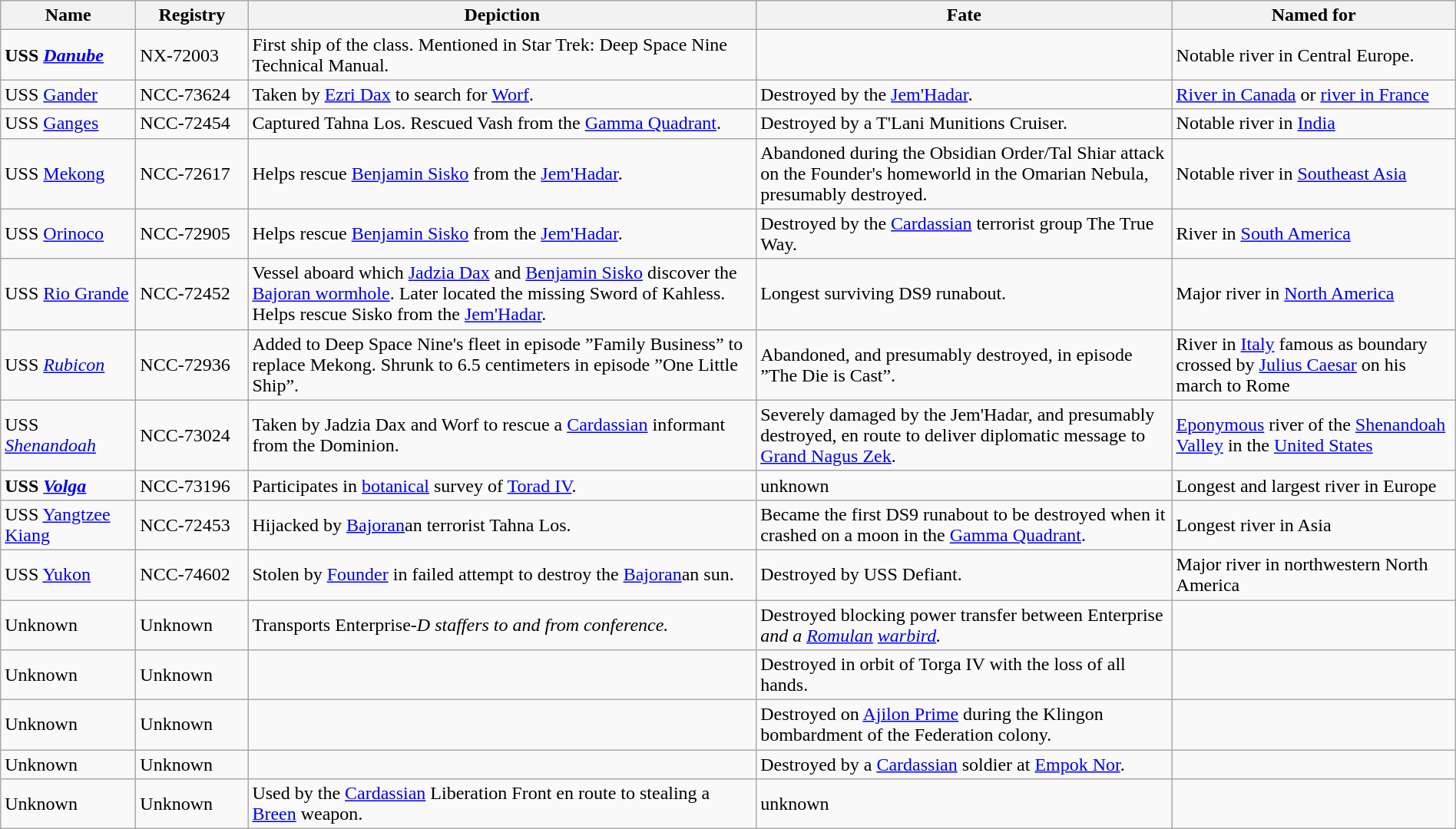<table class="wikitable" width=100%>
<tr bgcolor="#e7e8ff">
<th width=110px>Name</th>
<th width=90px>Registry</th>
<th>Depiction</th>
<th>Fate</th>
<th>Named for</th>
</tr>
<tr>
<td><strong>USS <em><a href='#'>Danube</a><strong><em></td>
<td>NX-72003</td>
<td>First ship of the class. Mentioned in </em>Star Trek: Deep Space Nine Technical Manual<em>.</td>
<td></td>
<td>Notable river in Central Europe.</td>
</tr>
<tr>
<td>USS </em><a href='#'>Gander</a><em></td>
<td>NCC-73624</td>
<td>Taken by <a href='#'>Ezri Dax</a> to search for <a href='#'>Worf</a>.</td>
<td>Destroyed by the <a href='#'>Jem'Hadar</a>.</td>
<td><a href='#'>River in Canada</a> or <a href='#'>river in France</a></td>
</tr>
<tr>
<td>USS </em><a href='#'>Ganges</a><em></td>
<td>NCC-72454</td>
<td>Captured Tahna Los. Rescued Vash from the <a href='#'>Gamma Quadrant</a>.</td>
<td>Destroyed by a T'Lani Munitions Cruiser.</td>
<td>Notable river in <a href='#'>India</a></td>
</tr>
<tr>
<td>USS </em><a href='#'>Mekong</a><em></td>
<td>NCC-72617</td>
<td>Helps rescue <a href='#'>Benjamin Sisko</a> from the <a href='#'>Jem'Hadar</a>.</td>
<td>Abandoned during the Obsidian Order/Tal Shiar attack on the Founder's homeworld in the Omarian Nebula, presumably destroyed.</td>
<td>Notable river in <a href='#'>Southeast Asia</a></td>
</tr>
<tr>
<td>USS </em><a href='#'>Orinoco</a><em></td>
<td>NCC-72905</td>
<td>Helps rescue <a href='#'>Benjamin Sisko</a> from the <a href='#'>Jem'Hadar</a>.</td>
<td>Destroyed by the <a href='#'>Cardassian</a> terrorist group The True Way.</td>
<td>River in <a href='#'>South America</a></td>
</tr>
<tr>
<td></strong>USS </em><a href='#'>Rio Grande</a></em></strong></td>
<td>NCC-72452</td>
<td>Vessel aboard which <a href='#'>Jadzia Dax</a> and <a href='#'>Benjamin Sisko</a> discover the <a href='#'>Bajoran wormhole</a>. Later located the missing Sword of Kahless. Helps rescue Sisko from the <a href='#'>Jem'Hadar</a>.</td>
<td>Longest surviving DS9 runabout.</td>
<td>Major river in <a href='#'>North America</a></td>
</tr>
<tr>
<td>USS <em><a href='#'>Rubicon</a></em></td>
<td>NCC-72936</td>
<td>Added to Deep Space Nine's fleet in episode ”Family Business” to replace Mekong.  Shrunk to 6.5 centimeters in episode ”One Little Ship”.</td>
<td>Abandoned, and presumably destroyed, in episode ”The Die is Cast”.</td>
<td>River in <a href='#'>Italy</a> famous as boundary crossed by <a href='#'>Julius Caesar</a> on his march to Rome</td>
</tr>
<tr>
<td>USS <em><a href='#'>Shenandoah</a></em></td>
<td>NCC-73024</td>
<td>Taken by Jadzia Dax and Worf to rescue a <a href='#'>Cardassian</a> informant from the Dominion.</td>
<td>Severely damaged by the Jem'Hadar, and presumably destroyed, en route to deliver diplomatic message to <a href='#'>Grand Nagus Zek</a>.</td>
<td><a href='#'>Eponymous</a> river of the <a href='#'>Shenandoah Valley</a> in the <a href='#'>United States</a></td>
</tr>
<tr>
<td><strong>USS <em><a href='#'>Volga</a><strong><em></td>
<td>NCC-73196</td>
<td>Participates in <a href='#'>botanical</a> survey of <a href='#'>Torad IV</a>.</td>
<td>unknown</td>
<td>Longest and largest river in Europe</td>
</tr>
<tr>
<td>USS </em><a href='#'>Yangtzee Kiang</a><em></td>
<td>NCC-72453</td>
<td>Hijacked by <a href='#'>Bajoran</a>an terrorist Tahna Los.</td>
<td>Became the first DS9 runabout to be destroyed when it crashed on a moon in the <a href='#'>Gamma Quadrant</a>.</td>
<td>Longest river in Asia</td>
</tr>
<tr>
<td>USS </em><a href='#'>Yukon</a><em></td>
<td>NCC-74602</td>
<td>Stolen by <a href='#'>Founder</a> in failed attempt to destroy the <a href='#'>Bajoran</a>an sun.</td>
<td>Destroyed by USS Defiant.</td>
<td>Major river in northwestern North America</td>
</tr>
<tr>
<td>Unknown</td>
<td>Unknown</td>
<td>Transports </em>Enterprise<em>-D staffers to and from conference.</td>
<td>Destroyed blocking power transfer between </em>Enterprise<em> and a <a href='#'>Romulan</a> <a href='#'>warbird</a>.</td>
<td></td>
</tr>
<tr>
<td>Unknown</td>
<td>Unknown</td>
<td></td>
<td>Destroyed in orbit of Torga IV with the loss of all hands.</td>
<td></td>
</tr>
<tr>
<td>Unknown</td>
<td>Unknown</td>
<td></td>
<td>Destroyed on <a href='#'>Ajilon Prime</a> during the Klingon bombardment of the Federation colony.</td>
<td></td>
</tr>
<tr>
<td>Unknown</td>
<td>Unknown</td>
<td></td>
<td>Destroyed by a <a href='#'>Cardassian</a> soldier at <a href='#'>Empok Nor</a>.</td>
<td></td>
</tr>
<tr>
<td>Unknown</td>
<td>Unknown</td>
<td>Used by the <a href='#'>Cardassian</a> Liberation Front en route to stealing a <a href='#'>Breen</a> weapon.</td>
<td>unknown</td>
<td></td>
</tr>
</table>
